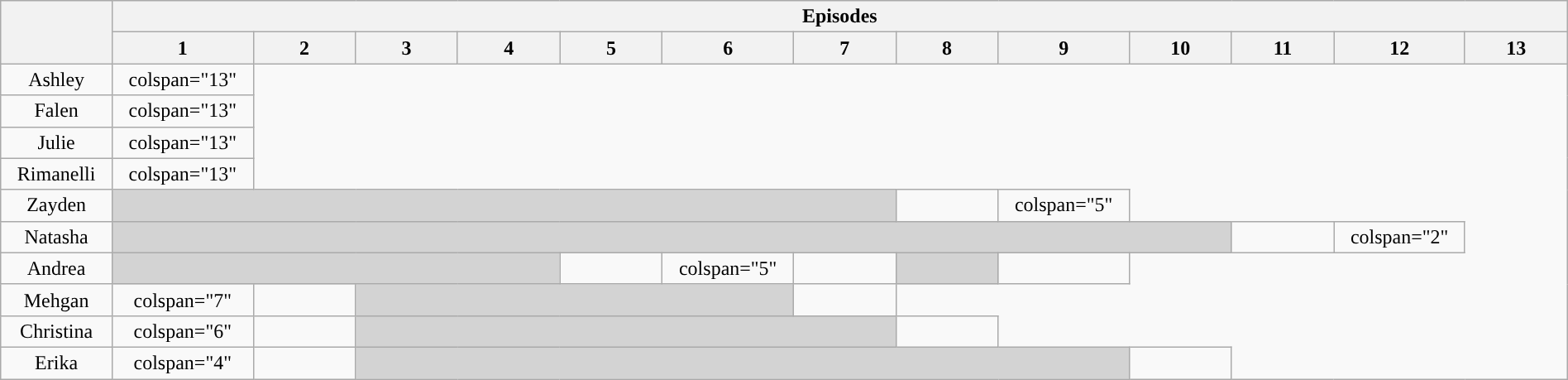<table class="wikitable plainrowheaders" style="text-align:center; width:100%;">
<tr>
<th scope="col" rowspan="2" style="width:5%;"></th>
<th scope="col" colspan="13">Episodes</th>
</tr>
<tr>
<th scope="col" style="width:5%;">1</th>
<th scope="col" style="width:5%;">2</th>
<th scope="col" style="width:5%;">3</th>
<th scope="col" style="width:5%;">4</th>
<th scope="col" style="width:5%;">5</th>
<th scope="col" style="width:5%;">6</th>
<th scope="col" style="width:5%;">7</th>
<th scope="col" style="width:5%;">8</th>
<th scope="col" style="width:5%;">9</th>
<th scope="col" style="width:5%;">10</th>
<th scope="col" style="width:5%;">11</th>
<th scope="col" style="width:5%;">12</th>
<th scope="col" style="width:5%;">13</th>
</tr>
<tr>
<td scope="row">Ashley</td>
<td>colspan="13" </td>
</tr>
<tr>
<td scope="row">Falen</td>
<td>colspan="13" </td>
</tr>
<tr>
<td scope="row">Julie</td>
<td>colspan="13" </td>
</tr>
<tr>
<td scope="row">Rimanelli</td>
<td>colspan="13" </td>
</tr>
<tr>
<td scope="row">Zayden</td>
<td colspan="7" style="background:lightgray;"></td>
<td></td>
<td>colspan="5" </td>
</tr>
<tr>
<td scope="row">Natasha</td>
<td colspan="10" style="background:lightgray;"></td>
<td></td>
<td>colspan="2" </td>
</tr>
<tr>
<td scope="row">Andrea</td>
<td colspan="4" style="background:lightgray;"></td>
<td></td>
<td>colspan="5" </td>
<td></td>
<td colspan="1" style="background:lightgray;"></td>
<td></td>
</tr>
<tr>
<td scope="row">Mehgan</td>
<td>colspan="7" </td>
<td></td>
<td colspan="4" style="background:lightgray;"></td>
<td></td>
</tr>
<tr>
<td scope="row">Christina</td>
<td>colspan="6" </td>
<td></td>
<td colspan="5" style="background:lightgray;"></td>
<td></td>
</tr>
<tr>
<td scope="row">Erika</td>
<td>colspan="4" </td>
<td></td>
<td colspan="7" style="background:lightgray;"></td>
<td></td>
</tr>
</table>
